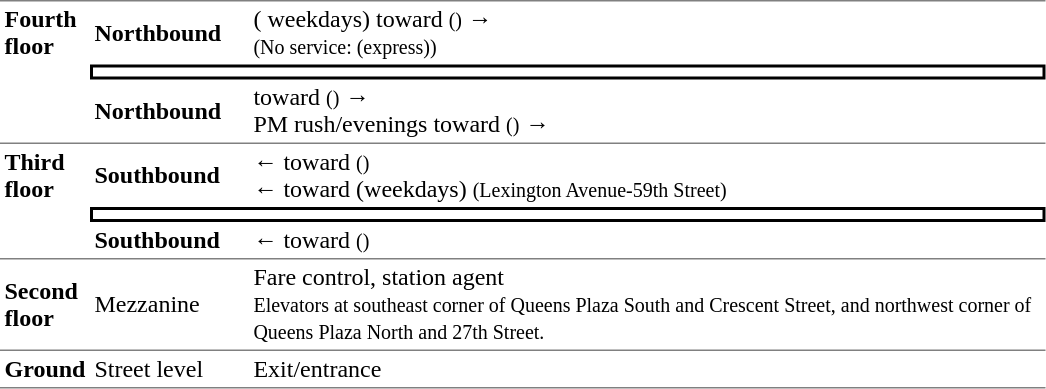<table border=0 cellspacing=0 cellpadding=3>
<tr>
<td style="border-top:solid 1px gray;border-bottom:solid 1px gray;vertical-align:top;" width=50 rowspan=3><strong>Fourth floor</strong></td>
<td style="border-bottom:solid 0px gray;border-top:solid 1px gray;" width=100><span><strong>Northbound</strong></span></td>
<td style="border-bottom:solid 0px gray;border-top:solid 1px gray;" width=525>  ( weekdays) toward  <small>()</small> →<br><small>(No service:  (express))</small></td>
</tr>
<tr>
<td style="border-top:solid 2px black;border-right:solid 2px black;border-left:solid 2px black;border-bottom:solid 2px black;text-align:center;" colspan=2></td>
</tr>
<tr>
<td style="border-bottom:solid 1px gray;"><span><strong>Northbound</strong></span></td>
<td style="border-bottom:solid 1px gray;">  toward  <small>()</small> →<br>  PM rush/evenings toward  <small>()</small> →</td>
</tr>
<tr>
<td style="border-bottom:solid 1px gray;vertical-align:top;" width=50 rowspan=3><strong>Third floor</strong></td>
<td><span><strong>Southbound</strong></span></td>
<td>←  toward  <small>()</small><br>←  toward  (weekdays) <small>(Lexington Avenue-59th Street)</small></td>
</tr>
<tr>
<td style="border-top:solid 2px black;border-right:solid 2px black;border-left:solid 2px black;border-bottom:solid 2px black;text-align:center;" colspan=2></td>
</tr>
<tr>
<td style="border-bottom:solid 1px gray;"><span><strong>Southbound</strong></span></td>
<td style="border-bottom:solid 1px gray;">←  toward  <small>()</small></td>
</tr>
<tr>
<td><strong>Second floor</strong></td>
<td>Mezzanine</td>
<td>Fare control, station agent<br> <small>Elevators at southeast corner of Queens Plaza South and Crescent Street, and northwest corner of Queens Plaza North and 27th Street.</small></td>
</tr>
<tr>
<td style="border-bottom:solid 1px gray;border-top:solid 1px gray;"><strong>Ground</strong></td>
<td style="border-top:solid 1px gray;border-bottom:solid 1px gray;">Street level</td>
<td style="border-top:solid 1px gray;border-bottom:solid 1px gray;">Exit/entrance</td>
</tr>
</table>
